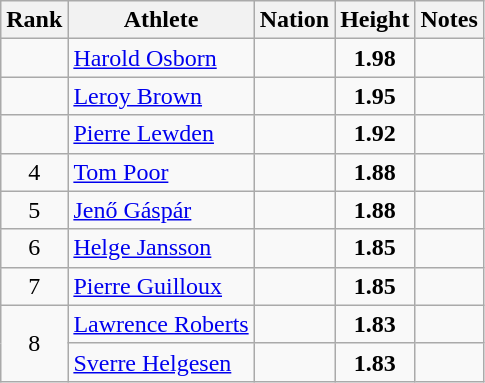<table class="wikitable sortable" style="text-align:center">
<tr>
<th>Rank</th>
<th>Athlete</th>
<th>Nation</th>
<th>Height</th>
<th>Notes</th>
</tr>
<tr>
<td></td>
<td align=left><a href='#'>Harold Osborn</a></td>
<td align=left></td>
<td><strong>1.98</strong></td>
<td></td>
</tr>
<tr>
<td></td>
<td align=left><a href='#'>Leroy Brown</a></td>
<td align=left></td>
<td><strong>1.95</strong></td>
<td></td>
</tr>
<tr>
<td></td>
<td align=left><a href='#'>Pierre Lewden</a></td>
<td align=left></td>
<td><strong>1.92</strong></td>
<td></td>
</tr>
<tr>
<td>4</td>
<td align=left><a href='#'>Tom Poor</a></td>
<td align=left></td>
<td><strong>1.88</strong></td>
<td></td>
</tr>
<tr>
<td>5</td>
<td align=left><a href='#'>Jenő Gáspár</a></td>
<td align=left></td>
<td><strong>1.88</strong></td>
<td></td>
</tr>
<tr>
<td>6</td>
<td align=left><a href='#'>Helge Jansson</a></td>
<td align=left></td>
<td><strong>1.85</strong></td>
<td></td>
</tr>
<tr>
<td>7</td>
<td align=left><a href='#'>Pierre Guilloux</a></td>
<td align=left></td>
<td><strong>1.85</strong></td>
<td></td>
</tr>
<tr>
<td rowspan=2>8</td>
<td align=left><a href='#'>Lawrence Roberts</a></td>
<td align=left></td>
<td><strong>1.83</strong></td>
<td></td>
</tr>
<tr>
<td align=left><a href='#'>Sverre Helgesen</a></td>
<td align=left></td>
<td><strong>1.83</strong></td>
<td></td>
</tr>
</table>
